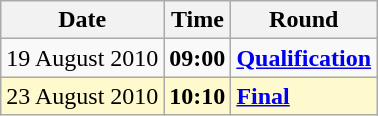<table class="wikitable">
<tr>
<th>Date</th>
<th>Time</th>
<th>Round</th>
</tr>
<tr>
<td>19 August 2010</td>
<td><strong>09:00</strong></td>
<td><strong><a href='#'>Qualification</a></strong></td>
</tr>
<tr style=background:lemonchiffon>
<td>23 August 2010</td>
<td><strong>10:10</strong></td>
<td><strong><a href='#'>Final</a></strong></td>
</tr>
</table>
